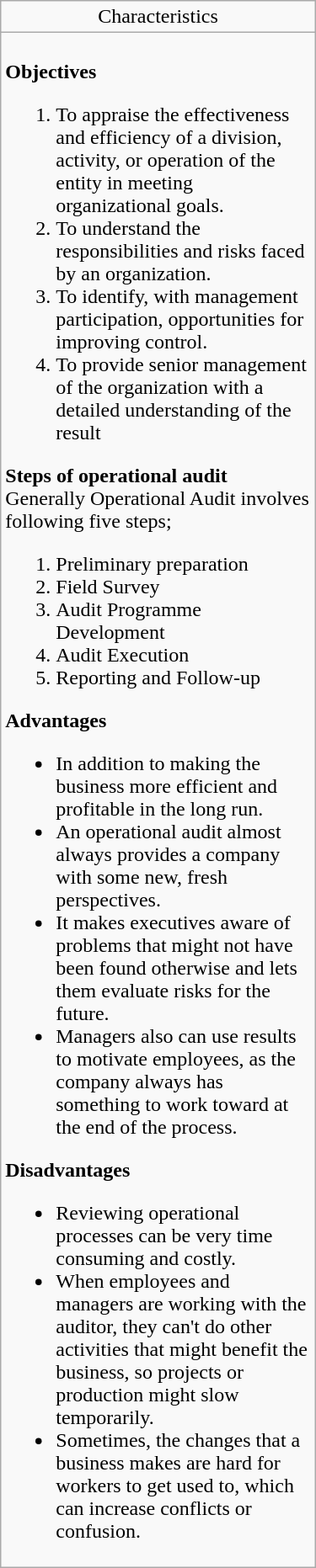<table class="wikitable floatright" | width="250">
<tr style="text-align:center;">
<td>Characteristics</td>
</tr>
<tr>
<td><br><strong>Objectives</strong><ol><li>To appraise the effectiveness and efficiency of a division, activity, or operation of the entity in meeting organizational goals.</li><li>To understand the responsibilities and risks faced by an organization.</li><li>To identify, with management participation, opportunities for  improving control.</li><li>To provide senior management of the organization with a detailed understanding of the result</li></ol><strong>Steps of operational audit</strong>
Generally Operational Audit involves following five steps;<ol><li>Preliminary preparation</li><li>Field Survey</li><li>Audit Programme Development</li><li>Audit Execution</li><li>Reporting and Follow-up</li></ol><strong>Advantages</strong><ul><li>In addition to making the business more efficient and profitable in the long run.</li><li>An operational audit almost always provides a company with some new, fresh perspectives.</li><li>It makes executives aware of problems that might not have been found otherwise and lets them evaluate risks for the future.</li><li>Managers also can use results to motivate employees, as the company always has something to work toward at the end of the process.</li></ul><strong>Disadvantages</strong><ul><li>Reviewing operational processes can be very time consuming and costly.</li><li>When employees and managers are working with the auditor, they can't do other activities that might benefit the business, so projects or production might slow temporarily.</li><li>Sometimes, the changes that a business makes are hard for workers to get used to, which can increase conflicts or confusion.</li></ul></td>
</tr>
</table>
